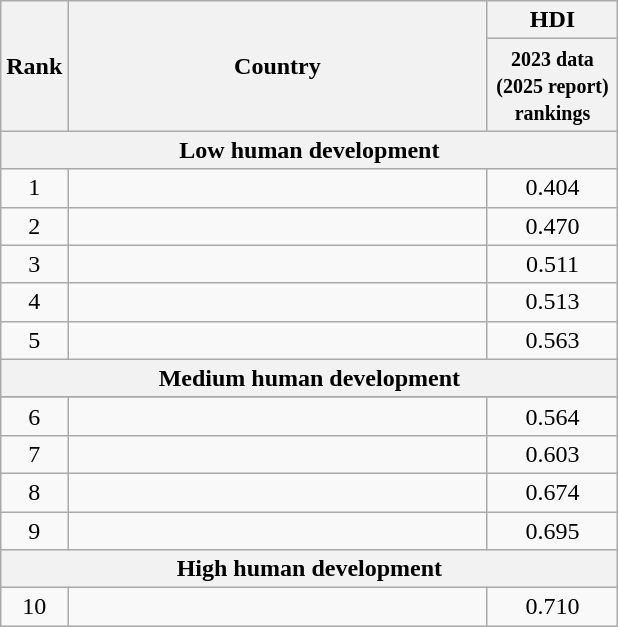<table class="wikitable sortable" style="text-align:center">
<tr>
<th scope="col" rowspan="2">Rank</th>
<th scope="col" rowspan="2" style="width:17em;">Country</th>
<th scope="col" colspan="2">HDI</th>
</tr>
<tr>
<th scope="col" style="width:5em;"><small>2023 data (2025 report) rankings</small></th>
</tr>
<tr>
<th scope="row" colspan="5">Low human development</th>
</tr>
<tr>
<td>1</td>
<td style="text-align:left"></td>
<td>0.404</td>
</tr>
<tr>
<td>2</td>
<td style="text-align:left"></td>
<td>0.470</td>
</tr>
<tr>
<td>3</td>
<td style="text-align:left"></td>
<td>0.511</td>
</tr>
<tr>
<td>4</td>
<td style="text-align:left"></td>
<td>0.513</td>
</tr>
<tr>
<td>5</td>
<td style="text-align:left"></td>
<td>0.563</td>
</tr>
<tr>
<th scope="row" colspan="5">Medium human development</th>
</tr>
<tr>
</tr>
<tr>
<td>6</td>
<td style="text-align:left"></td>
<td>0.564</td>
</tr>
<tr>
<td>7</td>
<td style="text-align:left"></td>
<td>0.603</td>
</tr>
<tr>
<td>8</td>
<td style="text-align:left"></td>
<td>0.674</td>
</tr>
<tr>
<td>9</td>
<td style="text-align:left"></td>
<td>0.695</td>
</tr>
<tr>
<th scope="row" colspan="4">High human development</th>
</tr>
<tr>
<td>10</td>
<td style="text-align:left"></td>
<td>0.710</td>
</tr>
</table>
